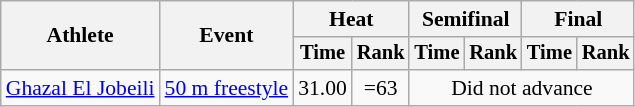<table class=wikitable style="font-size:90%">
<tr>
<th rowspan="2">Athlete</th>
<th rowspan="2">Event</th>
<th colspan="2">Heat</th>
<th colspan="2">Semifinal</th>
<th colspan="2">Final</th>
</tr>
<tr style="font-size:95%">
<th>Time</th>
<th>Rank</th>
<th>Time</th>
<th>Rank</th>
<th>Time</th>
<th>Rank</th>
</tr>
<tr align=center>
<td align=left><a href='#'>Ghazal El Jobeili</a></td>
<td align=left><a href='#'>50 m freestyle</a></td>
<td>31.00</td>
<td>=63</td>
<td colspan=4>Did not advance</td>
</tr>
</table>
